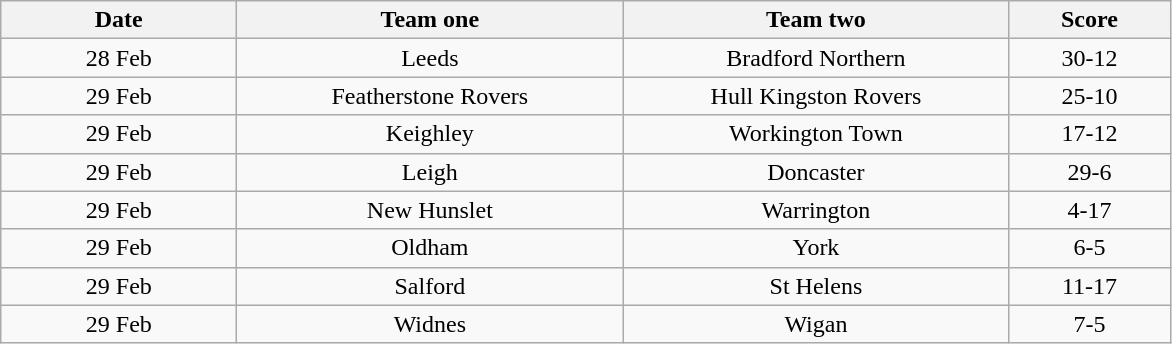<table class="wikitable" style="text-align: center">
<tr>
<th width=150>Date</th>
<th width=250>Team one</th>
<th width=250>Team two</th>
<th width=100>Score</th>
</tr>
<tr>
<td>28 Feb</td>
<td>Leeds</td>
<td>Bradford Northern</td>
<td>30-12</td>
</tr>
<tr>
<td>29 Feb</td>
<td>Featherstone Rovers</td>
<td>Hull Kingston Rovers</td>
<td>25-10</td>
</tr>
<tr>
<td>29 Feb</td>
<td>Keighley</td>
<td>Workington Town</td>
<td>17-12</td>
</tr>
<tr>
<td>29 Feb</td>
<td>Leigh</td>
<td>Doncaster</td>
<td>29-6</td>
</tr>
<tr>
<td>29 Feb</td>
<td>New Hunslet</td>
<td>Warrington</td>
<td>4-17</td>
</tr>
<tr>
<td>29 Feb</td>
<td>Oldham</td>
<td>York</td>
<td>6-5</td>
</tr>
<tr>
<td>29 Feb</td>
<td>Salford</td>
<td>St Helens</td>
<td>11-17</td>
</tr>
<tr>
<td>29 Feb</td>
<td>Widnes</td>
<td>Wigan</td>
<td>7-5</td>
</tr>
</table>
